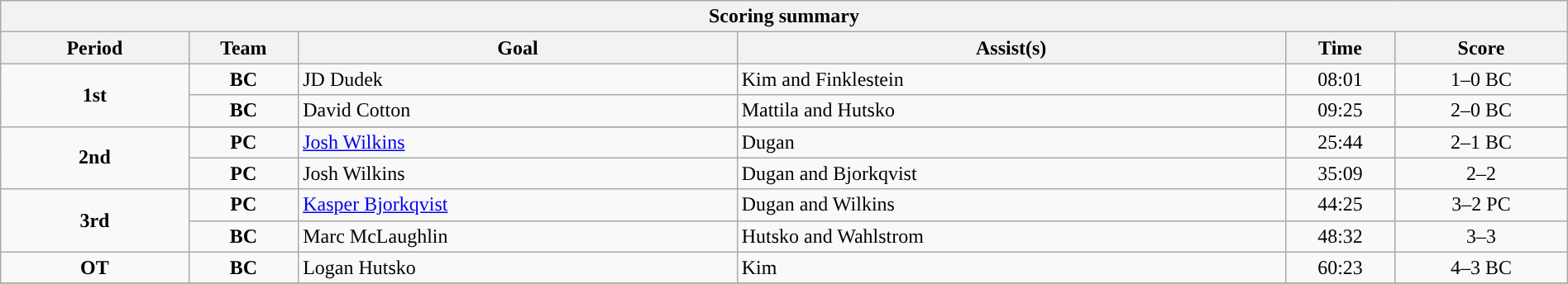<table style="width:100%;" class="wikitable">
<tr>
<th colspan=6>Scoring summary</th>
</tr>
<tr>
<th style="width:12%;">Period</th>
<th style="width:7%;">Team</th>
<th style="width:28%;">Goal</th>
<th style="width:35%;">Assist(s)</th>
<th style="width:7%;">Time</th>
<th style="width:11%;">Score</th>
</tr>
<tr>
<td style="text-align:center;" rowspan="2"><strong>1st</strong></td>
<td align=center><strong>BC</strong></td>
<td>JD Dudek</td>
<td>Kim and Finklestein</td>
<td align=center>08:01</td>
<td align=center>1–0 BC</td>
</tr>
<tr>
<td align=center><strong>BC</strong></td>
<td>David Cotton</td>
<td>Mattila and Hutsko</td>
<td align=center>09:25</td>
<td align=center>2–0 BC</td>
</tr>
<tr>
<td style="text-align:center;" rowspan="3"><strong>2nd</strong></td>
</tr>
<tr>
<td align=center><strong>PC</strong></td>
<td><a href='#'>Josh Wilkins</a></td>
<td>Dugan</td>
<td align=center>25:44</td>
<td align=center>2–1 BC</td>
</tr>
<tr>
<td align=center><strong>PC</strong></td>
<td>Josh Wilkins</td>
<td>Dugan and Bjorkqvist</td>
<td align=center>35:09</td>
<td align=center>2–2</td>
</tr>
<tr>
<td style="text-align:center;" rowspan="2"><strong>3rd</strong></td>
<td align=center><strong>PC</strong></td>
<td><a href='#'>Kasper Bjorkqvist</a></td>
<td>Dugan and Wilkins</td>
<td align=center>44:25</td>
<td align=center>3–2 PC</td>
</tr>
<tr>
<td align=center><strong>BC</strong></td>
<td>Marc McLaughlin</td>
<td>Hutsko and Wahlstrom</td>
<td align=center>48:32</td>
<td align=center>3–3</td>
</tr>
<tr>
<td style="text-align:center;" rowspan="1"><strong>OT</strong></td>
<td align=center><strong>BC</strong></td>
<td>Logan Hutsko</td>
<td>Kim</td>
<td align=center>60:23</td>
<td align=center>4–3 BC</td>
</tr>
<tr>
</tr>
</table>
